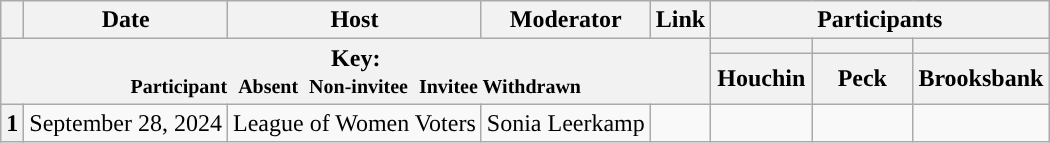<table class="wikitable" style="text-align:center;">
<tr>
<th scope="col"></th>
<th scope="col">Date</th>
<th scope="col">Host</th>
<th scope="col">Moderator</th>
<th scope="col">Link</th>
<th colspan="8" scope="col">Participants</th>
</tr>
<tr>
<th colspan="5" rowspan="2">Key:<br> <small>Participant </small>  <small>Absent </small>  <small>Non-invitee </small>  <small>Invitee  Withdrawn</small></th>
<th scope="col" style="background:"></th>
<th scope="col" style="background:"></th>
<th scope="col" style="background:"></th>
</tr>
<tr>
<th scope="col" style="width:60px;">Houchin</th>
<th scope="col" style="width:60px;">Peck</th>
<th scope="col" style="width:60px;">Brooksbank</th>
</tr>
<tr>
<th scope="row">1</th>
<td style="white-space:nowrap;">September 28, 2024</td>
<td style="white-space:nowrap;">League of Women Voters</td>
<td style="white-space:nowrap;">Sonia Leerkamp</td>
<td style="white-space:nowrap;"></td>
<td></td>
<td></td>
<td></td>
</tr>
</table>
